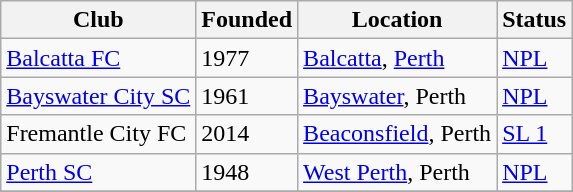<table class="wikitable sortable">
<tr>
<th>Club</th>
<th>Founded</th>
<th>Location</th>
<th>Status</th>
</tr>
<tr>
<td><a href='#'>Balcatta FC</a></td>
<td>1977</td>
<td><a href='#'>Balcatta</a>, <a href='#'>Perth</a></td>
<td><a href='#'>NPL</a></td>
</tr>
<tr>
<td><a href='#'>Bayswater City SC</a></td>
<td>1961</td>
<td><a href='#'>Bayswater</a>, Perth</td>
<td><a href='#'>NPL</a></td>
</tr>
<tr>
<td>Fremantle City FC</td>
<td>2014</td>
<td><a href='#'>Beaconsfield</a>, Perth</td>
<td><a href='#'>SL 1</a></td>
</tr>
<tr>
<td><a href='#'>Perth SC</a></td>
<td>1948</td>
<td><a href='#'>West Perth</a>, Perth</td>
<td><a href='#'>NPL</a></td>
</tr>
<tr>
</tr>
<tr>
</tr>
</table>
